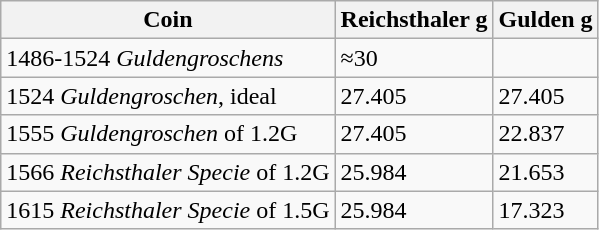<table class="wikitable">
<tr>
<th>Coin</th>
<th>Reichsthaler g</th>
<th>Gulden g</th>
</tr>
<tr>
<td>1486-1524 <em>Guldengroschens</em></td>
<td>≈30</td>
<td></td>
</tr>
<tr>
<td>1524 <em>Guldengroschen</em>, ideal</td>
<td>27.405</td>
<td>27.405</td>
</tr>
<tr>
<td>1555 <em>Guldengroschen</em> of 1.2G</td>
<td>27.405</td>
<td>22.837</td>
</tr>
<tr>
<td>1566 <em>Reichsthaler Specie</em> of 1.2G</td>
<td>25.984</td>
<td>21.653</td>
</tr>
<tr>
<td>1615 <em>Reichsthaler Specie</em> of 1.5G</td>
<td>25.984</td>
<td>17.323</td>
</tr>
</table>
